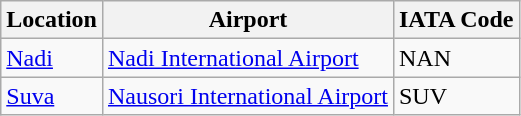<table class="wikitable">
<tr>
<th>Location</th>
<th>Airport</th>
<th>IATA Code</th>
</tr>
<tr>
<td><a href='#'>Nadi</a></td>
<td><a href='#'>Nadi International Airport</a></td>
<td>NAN</td>
</tr>
<tr>
<td><a href='#'>Suva</a></td>
<td><a href='#'>Nausori International Airport</a></td>
<td>SUV</td>
</tr>
</table>
